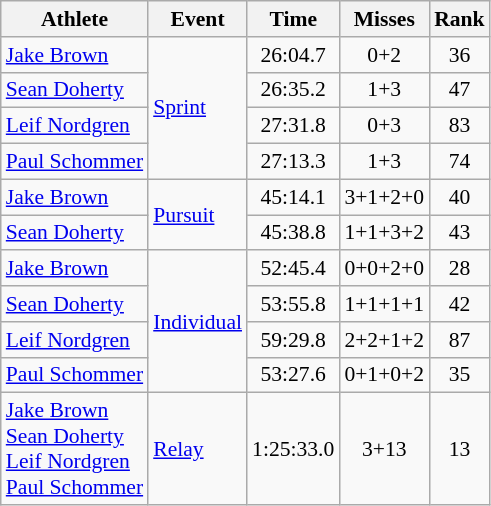<table class=wikitable style=font-size:90%;text-align:center>
<tr>
<th>Athlete</th>
<th>Event</th>
<th>Time</th>
<th>Misses</th>
<th>Rank</th>
</tr>
<tr>
<td align=left><a href='#'>Jake Brown</a></td>
<td align=left rowspan=4><a href='#'>Sprint</a></td>
<td>26:04.7</td>
<td>0+2</td>
<td>36</td>
</tr>
<tr>
<td align=left><a href='#'>Sean Doherty</a></td>
<td>26:35.2</td>
<td>1+3</td>
<td>47</td>
</tr>
<tr>
<td align=left><a href='#'>Leif Nordgren</a></td>
<td>27:31.8</td>
<td>0+3</td>
<td>83</td>
</tr>
<tr>
<td align=left><a href='#'>Paul Schommer</a></td>
<td>27:13.3</td>
<td>1+3</td>
<td>74</td>
</tr>
<tr>
<td align=left><a href='#'>Jake Brown</a></td>
<td align=left rowspan=2><a href='#'>Pursuit</a></td>
<td>45:14.1</td>
<td>3+1+2+0</td>
<td>40</td>
</tr>
<tr>
<td align=left><a href='#'>Sean Doherty</a></td>
<td>45:38.8</td>
<td>1+1+3+2</td>
<td>43</td>
</tr>
<tr>
<td align=left><a href='#'>Jake Brown</a></td>
<td align=left rowspan=4><a href='#'>Individual</a></td>
<td>52:45.4</td>
<td>0+0+2+0</td>
<td>28</td>
</tr>
<tr>
<td align=left><a href='#'>Sean Doherty</a></td>
<td>53:55.8</td>
<td>1+1+1+1</td>
<td>42</td>
</tr>
<tr>
<td align=left><a href='#'>Leif Nordgren</a></td>
<td>59:29.8</td>
<td>2+2+1+2</td>
<td>87</td>
</tr>
<tr>
<td align=left><a href='#'>Paul Schommer</a></td>
<td>53:27.6</td>
<td>0+1+0+2</td>
<td>35</td>
</tr>
<tr>
<td align=left><a href='#'>Jake Brown</a><br><a href='#'>Sean Doherty</a><br><a href='#'>Leif Nordgren</a><br><a href='#'>Paul Schommer</a></td>
<td align=left><a href='#'>Relay</a></td>
<td>1:25:33.0</td>
<td>3+13</td>
<td>13</td>
</tr>
</table>
